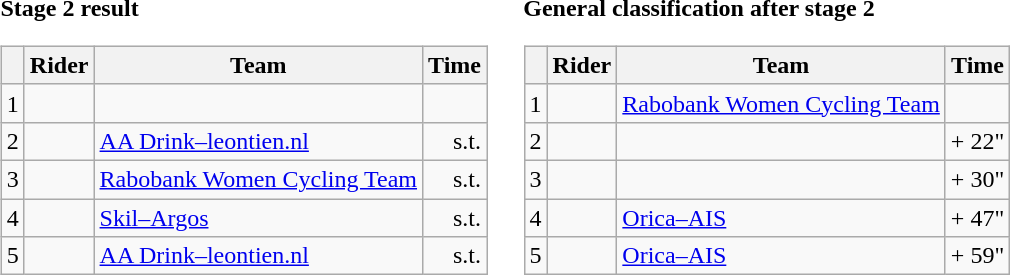<table>
<tr>
<td><strong>Stage 2 result</strong><br><table class="wikitable">
<tr>
<th></th>
<th>Rider</th>
<th>Team</th>
<th>Time</th>
</tr>
<tr>
<td>1</td>
<td></td>
<td></td>
<td align="right"></td>
</tr>
<tr>
<td>2</td>
<td></td>
<td><a href='#'>AA Drink–leontien.nl</a></td>
<td align="right">s.t.</td>
</tr>
<tr>
<td>3</td>
<td></td>
<td><a href='#'>Rabobank Women Cycling Team</a></td>
<td align="right">s.t.</td>
</tr>
<tr>
<td>4</td>
<td></td>
<td><a href='#'>Skil–Argos</a></td>
<td align="right">s.t.</td>
</tr>
<tr>
<td>5</td>
<td></td>
<td><a href='#'>AA Drink–leontien.nl</a></td>
<td align="right">s.t.</td>
</tr>
</table>
</td>
<td></td>
<td><strong>General classification after stage 2</strong><br><table class="wikitable">
<tr>
<th></th>
<th>Rider</th>
<th>Team</th>
<th>Time</th>
</tr>
<tr>
<td>1</td>
<td></td>
<td><a href='#'>Rabobank Women Cycling Team</a></td>
<td align="right"></td>
</tr>
<tr>
<td>2</td>
<td></td>
<td></td>
<td align="right">+ 22"</td>
</tr>
<tr>
<td>3</td>
<td></td>
<td></td>
<td align="right">+ 30"</td>
</tr>
<tr>
<td>4</td>
<td></td>
<td><a href='#'>Orica–AIS</a></td>
<td align="right">+ 47"</td>
</tr>
<tr>
<td>5</td>
<td></td>
<td><a href='#'>Orica–AIS</a></td>
<td align="right">+ 59"</td>
</tr>
</table>
</td>
</tr>
</table>
